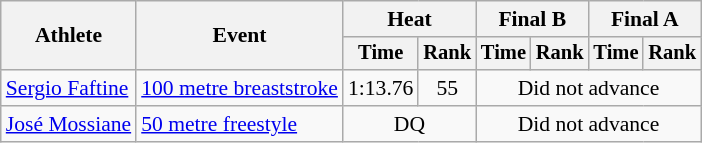<table class=wikitable style="font-size:90%">
<tr>
<th rowspan="2">Athlete</th>
<th rowspan="2">Event</th>
<th colspan="2">Heat</th>
<th colspan="2">Final B</th>
<th colspan="2">Final A</th>
</tr>
<tr style="font-size:95%">
<th>Time</th>
<th>Rank</th>
<th>Time</th>
<th>Rank</th>
<th>Time</th>
<th>Rank</th>
</tr>
<tr align=center>
<td align=left rowspan=1><a href='#'>Sergio Faftine</a></td>
<td align=left><a href='#'>100 metre breaststroke</a></td>
<td>1:13.76</td>
<td>55</td>
<td colspan=4 align=center>Did not advance</td>
</tr>
<tr align=center>
<td align=left rowspan=1><a href='#'>José Mossiane</a></td>
<td align=left><a href='#'>50 metre freestyle</a></td>
<td colspan=2 align=center>DQ</td>
<td colspan=4 align=center>Did not advance</td>
</tr>
</table>
